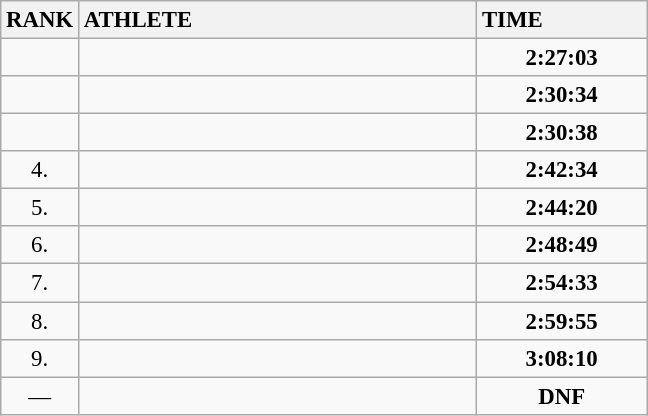<table class="wikitable" style="font-size:95%;">
<tr>
<th>RANK</th>
<th style="text-align:left; width:17em;">ATHLETE</th>
<th style="text-align:left; width:7em;">TIME</th>
</tr>
<tr>
<td style="text-align:center;"></td>
<td></td>
<td style="text-align:center;"><strong>2:27:03</strong></td>
</tr>
<tr>
<td style="text-align:center;"></td>
<td></td>
<td style="text-align:center;"><strong>2:30:34</strong></td>
</tr>
<tr>
<td style="text-align:center;"></td>
<td></td>
<td style="text-align:center;"><strong>2:30:38</strong></td>
</tr>
<tr>
<td style="text-align:center;">4.</td>
<td></td>
<td style="text-align:center;"><strong>2:42:34</strong></td>
</tr>
<tr>
<td style="text-align:center;">5.</td>
<td></td>
<td style="text-align:center;"><strong>2:44:20</strong></td>
</tr>
<tr>
<td style="text-align:center;">6.</td>
<td></td>
<td style="text-align:center;"><strong>2:48:49</strong></td>
</tr>
<tr>
<td style="text-align:center;">7.</td>
<td></td>
<td style="text-align:center;"><strong>2:54:33</strong></td>
</tr>
<tr>
<td style="text-align:center;">8.</td>
<td></td>
<td style="text-align:center;"><strong>2:59:55</strong></td>
</tr>
<tr>
<td style="text-align:center;">9.</td>
<td></td>
<td style="text-align:center;"><strong>3:08:10</strong></td>
</tr>
<tr>
<td style="text-align:center;">—</td>
<td></td>
<td style="text-align:center;"><strong>DNF</strong></td>
</tr>
</table>
